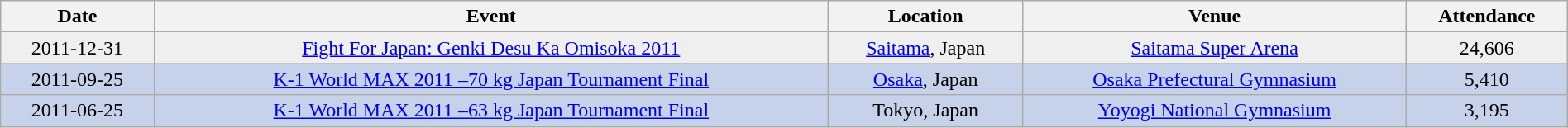<table class="wikitable" style="width:100%; text-align:center">
<tr>
<th>Date</th>
<th>Event</th>
<th>Location</th>
<th>Venue</th>
<th>Attendance</th>
</tr>
<tr style="background:#EFEFEF">
<td>2011-12-31</td>
<td><a href='#'>Fight For Japan: Genki Desu Ka Omisoka 2011</a></td>
<td> <a href='#'>Saitama</a>, Japan</td>
<td><a href='#'>Saitama Super Arena</a></td>
<td>24,606</td>
</tr>
<tr style="background:#C5D2EA">
<td>2011-09-25</td>
<td><a href='#'>K-1 World MAX 2011 –70 kg Japan Tournament Final</a></td>
<td> <a href='#'>Osaka</a>, Japan</td>
<td><a href='#'>Osaka Prefectural Gymnasium</a></td>
<td>5,410</td>
</tr>
<tr style="background:#C5D2EA">
<td>2011-06-25</td>
<td><a href='#'>K-1 World MAX 2011 –63 kg Japan Tournament Final</a></td>
<td> Tokyo, Japan</td>
<td><a href='#'>Yoyogi National Gymnasium</a></td>
<td>3,195</td>
</tr>
</table>
